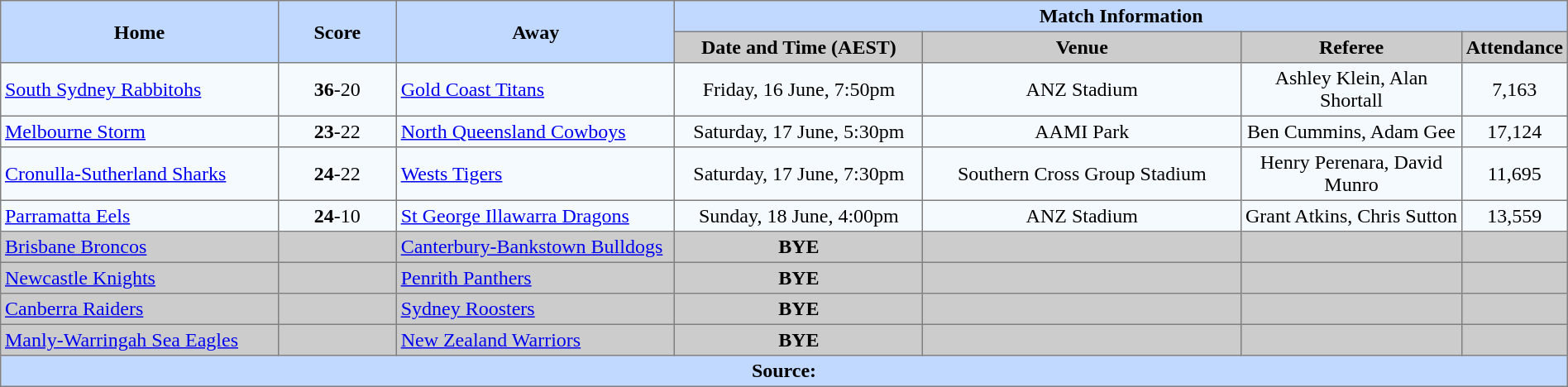<table border=1 style="border-collapse:collapse;  text-align:center;" cellpadding=3 cellspacing=0 width=100%>
<tr bgcolor=#C1D8FF>
<th rowspan=2 width=19%>Home</th>
<th rowspan=2 width=8%>Score</th>
<th rowspan=2 width=19%>Away</th>
<th colspan=6>Match Information</th>
</tr>
<tr bgcolor=#CCCCCC>
<th width=17%>Date and Time (AEST)</th>
<th width=22%>Venue</th>
<th width=50%>Referee</th>
<th width=7%>Attendance</th>
</tr>
<tr style="text-align:center; background:#f5faff;">
<td align="left"> <a href='#'>South Sydney Rabbitohs</a></td>
<td><strong>36</strong>-20</td>
<td align="left"> <a href='#'>Gold Coast Titans</a></td>
<td>Friday, 16 June, 7:50pm</td>
<td>ANZ Stadium</td>
<td>Ashley Klein, Alan Shortall</td>
<td>7,163</td>
</tr>
<tr style="text-align:center; background:#f5faff;">
<td align="left"> <a href='#'>Melbourne Storm</a></td>
<td><strong>23</strong>-22</td>
<td align="left"> <a href='#'>North Queensland Cowboys</a></td>
<td>Saturday, 17 June, 5:30pm</td>
<td>AAMI Park</td>
<td>Ben Cummins, Adam Gee</td>
<td>17,124</td>
</tr>
<tr style="text-align:center; background:#f5faff;">
<td align="left"> <a href='#'>Cronulla-Sutherland Sharks</a></td>
<td><strong>24</strong>-22</td>
<td align="left"> <a href='#'>Wests Tigers</a></td>
<td>Saturday, 17 June, 7:30pm</td>
<td>Southern Cross Group Stadium</td>
<td>Henry Perenara, David Munro</td>
<td>11,695</td>
</tr>
<tr style="text-align:center; background:#f5faff;">
<td align="left"> <a href='#'>Parramatta Eels</a></td>
<td><strong>24</strong>-10</td>
<td align="left"> <a href='#'>St George Illawarra Dragons</a></td>
<td>Sunday, 18 June, 4:00pm</td>
<td>ANZ Stadium</td>
<td>Grant Atkins, Chris Sutton</td>
<td>13,559</td>
</tr>
<tr style="text-align:center; background:#CCCCCC;">
<td align="left"><a href='#'>Brisbane Broncos</a></td>
<td></td>
<td align="left"><a href='#'>Canterbury-Bankstown Bulldogs</a></td>
<td><strong>BYE</strong></td>
<td></td>
<td></td>
<td></td>
</tr>
<tr style="text-align:center; background:#CCCCCC;">
<td align="left"> <a href='#'>Newcastle Knights</a></td>
<td></td>
<td align="left"> <a href='#'>Penrith Panthers</a></td>
<td><strong>BYE</strong></td>
<td></td>
<td></td>
<td></td>
</tr>
<tr style="text-align:center; background:#CCCCCC;">
<td align="left"> <a href='#'>Canberra Raiders</a></td>
<td></td>
<td align="left"> <a href='#'>Sydney Roosters</a></td>
<td><strong>BYE</strong></td>
<td></td>
<td></td>
<td></td>
</tr>
<tr style="text-align:center; background:#CCCCCC;">
<td align="left"> <a href='#'>Manly-Warringah Sea Eagles</a></td>
<td></td>
<td align="left"> <a href='#'>New Zealand Warriors</a></td>
<td><strong>BYE</strong></td>
<td></td>
<td></td>
<td></td>
</tr>
<tr style="background:#c1d8ff;">
<th colspan=7>Source:</th>
</tr>
</table>
